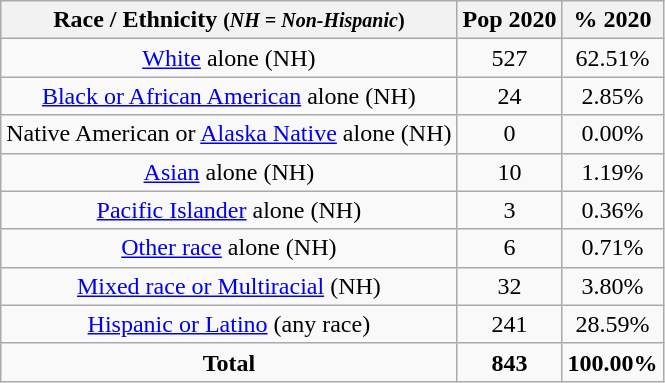<table class="wikitable" style="text-align:center;">
<tr>
<th>Race / Ethnicity <small>(<em>NH = Non-Hispanic</em>)</small></th>
<th>Pop 2020</th>
<th>% 2020</th>
</tr>
<tr>
<td><a href='#'>White</a> alone (NH)</td>
<td>527</td>
<td>62.51%</td>
</tr>
<tr>
<td><a href='#'>Black or African American</a> alone (NH)</td>
<td>24</td>
<td>2.85%</td>
</tr>
<tr>
<td>Native American or <a href='#'>Alaska Native</a> alone (NH)</td>
<td>0</td>
<td>0.00%</td>
</tr>
<tr>
<td><a href='#'>Asian</a> alone (NH)</td>
<td>10</td>
<td>1.19%</td>
</tr>
<tr>
<td><a href='#'>Pacific Islander</a> alone (NH)</td>
<td>3</td>
<td>0.36%</td>
</tr>
<tr>
<td><a href='#'>Other race</a> alone (NH)</td>
<td>6</td>
<td>0.71%</td>
</tr>
<tr>
<td><a href='#'>Mixed race or Multiracial</a> (NH)</td>
<td>32</td>
<td>3.80%</td>
</tr>
<tr>
<td><a href='#'>Hispanic or Latino</a> (any race)</td>
<td>241</td>
<td>28.59%</td>
</tr>
<tr>
<td><strong>Total</strong></td>
<td><strong>843</strong></td>
<td><strong>100.00%</strong></td>
</tr>
</table>
